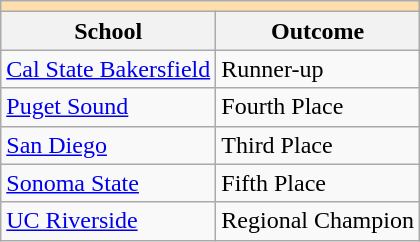<table class="wikitable">
<tr>
<th colspan="3" style="background:#ffdead;"></th>
</tr>
<tr>
<th>School</th>
<th>Outcome</th>
</tr>
<tr>
<td><a href='#'>Cal State Bakersfield</a></td>
<td>Runner-up</td>
</tr>
<tr>
<td><a href='#'>Puget Sound</a></td>
<td>Fourth Place</td>
</tr>
<tr>
<td><a href='#'>San Diego</a></td>
<td>Third Place</td>
</tr>
<tr>
<td><a href='#'>Sonoma State</a></td>
<td>Fifth Place</td>
</tr>
<tr>
<td><a href='#'>UC Riverside</a></td>
<td>Regional Champion</td>
</tr>
</table>
